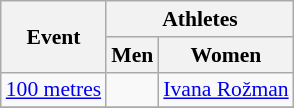<table class=wikitable style="font-size:90%">
<tr>
<th rowspan=2>Event</th>
<th colspan=2>Athletes</th>
</tr>
<tr>
<th>Men</th>
<th>Women</th>
</tr>
<tr>
<td><a href='#'>100 metres</a></td>
<td></td>
<td><a href='#'>Ivana Rožman</a></td>
</tr>
<tr>
</tr>
</table>
